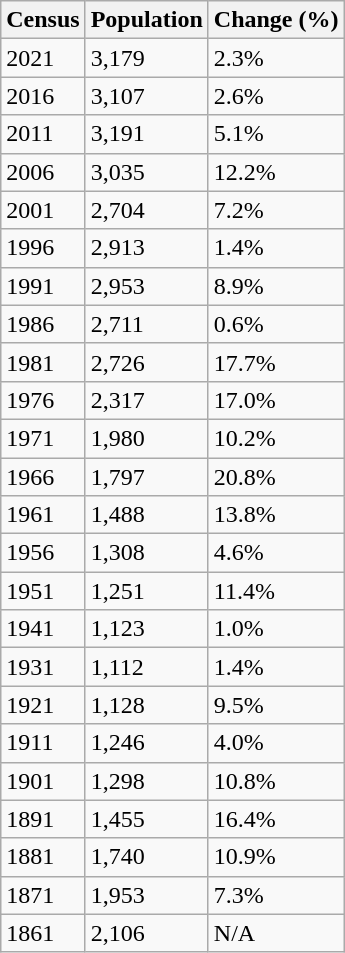<table class="wikitable">
<tr>
<th>Census</th>
<th>Population</th>
<th>Change (%)</th>
</tr>
<tr>
<td>2021</td>
<td>3,179</td>
<td> 2.3%</td>
</tr>
<tr>
<td>2016</td>
<td>3,107</td>
<td> 2.6%</td>
</tr>
<tr>
<td>2011</td>
<td>3,191</td>
<td> 5.1%</td>
</tr>
<tr>
<td>2006</td>
<td>3,035</td>
<td> 12.2%</td>
</tr>
<tr>
<td>2001</td>
<td>2,704</td>
<td> 7.2%</td>
</tr>
<tr>
<td>1996</td>
<td>2,913</td>
<td> 1.4%</td>
</tr>
<tr>
<td>1991</td>
<td>2,953</td>
<td> 8.9%</td>
</tr>
<tr>
<td>1986</td>
<td>2,711</td>
<td> 0.6%</td>
</tr>
<tr>
<td>1981</td>
<td>2,726</td>
<td> 17.7%</td>
</tr>
<tr>
<td>1976</td>
<td>2,317</td>
<td> 17.0%</td>
</tr>
<tr>
<td>1971</td>
<td>1,980</td>
<td> 10.2%</td>
</tr>
<tr>
<td>1966</td>
<td>1,797</td>
<td> 20.8%</td>
</tr>
<tr>
<td>1961</td>
<td>1,488</td>
<td> 13.8%</td>
</tr>
<tr>
<td>1956</td>
<td>1,308</td>
<td> 4.6%</td>
</tr>
<tr>
<td>1951</td>
<td>1,251</td>
<td> 11.4%</td>
</tr>
<tr>
<td>1941</td>
<td>1,123</td>
<td> 1.0%</td>
</tr>
<tr>
<td>1931</td>
<td>1,112</td>
<td> 1.4%</td>
</tr>
<tr>
<td>1921</td>
<td>1,128</td>
<td> 9.5%</td>
</tr>
<tr>
<td>1911</td>
<td>1,246</td>
<td> 4.0%</td>
</tr>
<tr>
<td>1901</td>
<td>1,298</td>
<td> 10.8%</td>
</tr>
<tr>
<td>1891</td>
<td>1,455</td>
<td> 16.4%</td>
</tr>
<tr>
<td>1881</td>
<td>1,740</td>
<td> 10.9%</td>
</tr>
<tr>
<td>1871</td>
<td>1,953</td>
<td> 7.3%</td>
</tr>
<tr>
<td>1861</td>
<td>2,106</td>
<td>N/A</td>
</tr>
</table>
